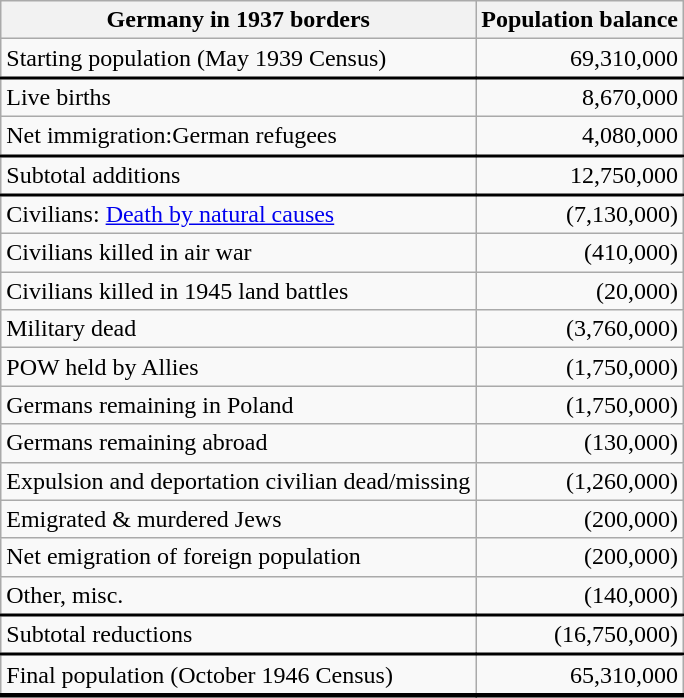<table class="wikitable"  style="text-align: right;">
<tr>
<th>Germany in 1937 borders</th>
<th>Population balance</th>
</tr>
<tr>
<td style="text-align: left;">Starting population (May 1939 Census)</td>
<td>69,310,000</td>
</tr>
<tr style="border-top: 2px solid black;">
<td style="text-align: left;">Live births</td>
<td>8,670,000</td>
</tr>
<tr>
<td style="text-align: left;">Net immigration:German refugees</td>
<td>4,080,000</td>
</tr>
<tr style="border-top: 2px solid black;">
<td style="text-align: left;">Subtotal additions</td>
<td>12,750,000</td>
</tr>
<tr style="border-top: 2px solid black;">
<td style="text-align: left;">Civilians: <a href='#'>Death by natural causes</a></td>
<td>(7,130,000)</td>
</tr>
<tr>
<td style="text-align: left;">Civilians killed in air war</td>
<td>(410,000)</td>
</tr>
<tr>
<td style="text-align: left;">Civilians killed in 1945 land battles</td>
<td>(20,000)</td>
</tr>
<tr>
<td style="text-align: left;">Military dead</td>
<td>(3,760,000)</td>
</tr>
<tr>
<td style="text-align: left;">POW held by Allies</td>
<td>(1,750,000)</td>
</tr>
<tr>
<td style="text-align: left;">Germans remaining in Poland</td>
<td>(1,750,000)</td>
</tr>
<tr>
<td style="text-align: left;">Germans remaining abroad</td>
<td>(130,000)</td>
</tr>
<tr>
<td style="text-align: left;">Expulsion and deportation civilian dead/missing</td>
<td>(1,260,000)</td>
</tr>
<tr>
<td style="text-align: left;">Emigrated & murdered Jews</td>
<td>(200,000)</td>
</tr>
<tr>
<td style="text-align: left;">Net emigration of foreign population</td>
<td>(200,000)</td>
</tr>
<tr>
<td style="text-align: left;">Other, misc.</td>
<td>(140,000)</td>
</tr>
<tr style="border-top: 2px solid black;">
<td style="text-align: left;">Subtotal reductions</td>
<td>(16,750,000)</td>
</tr>
<tr style="border-top: 2px solid black; border-bottom: 3px solid black;">
<td style="text-align: left;">Final population (October 1946 Census)</td>
<td>65,310,000</td>
</tr>
</table>
